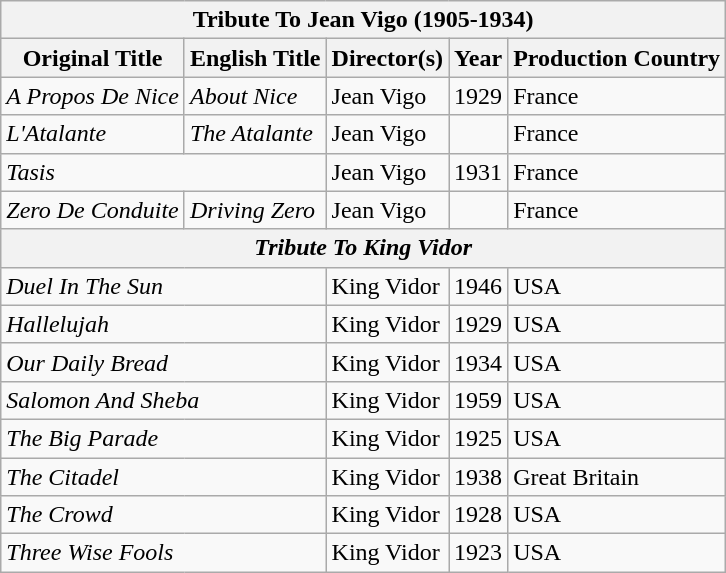<table class="wikitable">
<tr>
<th colspan="5">Tribute To Jean Vigo (1905-1934)</th>
</tr>
<tr>
<th>Original Title</th>
<th>English Title</th>
<th>Director(s)</th>
<th>Year</th>
<th>Production Country</th>
</tr>
<tr>
<td><em>A Propos De Nice</em></td>
<td><em>About Nice</em></td>
<td>Jean Vigo</td>
<td>1929</td>
<td>France</td>
</tr>
<tr>
<td><em>L'Atalante</em></td>
<td><em>The Atalante</em></td>
<td>Jean Vigo</td>
<td></td>
<td>France</td>
</tr>
<tr>
<td colspan="2"><em>Tasis</em></td>
<td>Jean Vigo</td>
<td>1931</td>
<td>France</td>
</tr>
<tr>
<td><em>Zero De Conduite</em></td>
<td><em>Driving Zero</em></td>
<td>Jean Vigo</td>
<td></td>
<td>France</td>
</tr>
<tr>
<th colspan="5"><em>Tribute To King Vidor</em></th>
</tr>
<tr>
<td colspan="2"><em>Duel In The Sun</em></td>
<td>King Vidor</td>
<td>1946</td>
<td>USA</td>
</tr>
<tr>
<td colspan="2"><em>Hallelujah</em></td>
<td>King Vidor</td>
<td>1929</td>
<td>USA</td>
</tr>
<tr>
<td colspan="2"><em>Our Daily Bread</em></td>
<td>King Vidor</td>
<td>1934</td>
<td>USA</td>
</tr>
<tr>
<td colspan="2"><em>Salomon And Sheba</em></td>
<td>King Vidor</td>
<td>1959</td>
<td>USA</td>
</tr>
<tr>
<td colspan="2"><em>The Big Parade</em></td>
<td>King Vidor</td>
<td>1925</td>
<td>USA</td>
</tr>
<tr>
<td colspan="2"><em>The Citadel</em></td>
<td>King Vidor</td>
<td>1938</td>
<td>Great Britain</td>
</tr>
<tr>
<td colspan="2"><em>The Crowd</em></td>
<td>King Vidor</td>
<td>1928</td>
<td>USA</td>
</tr>
<tr>
<td colspan="2"><em>Three Wise Fools</em></td>
<td>King Vidor</td>
<td>1923</td>
<td>USA</td>
</tr>
</table>
